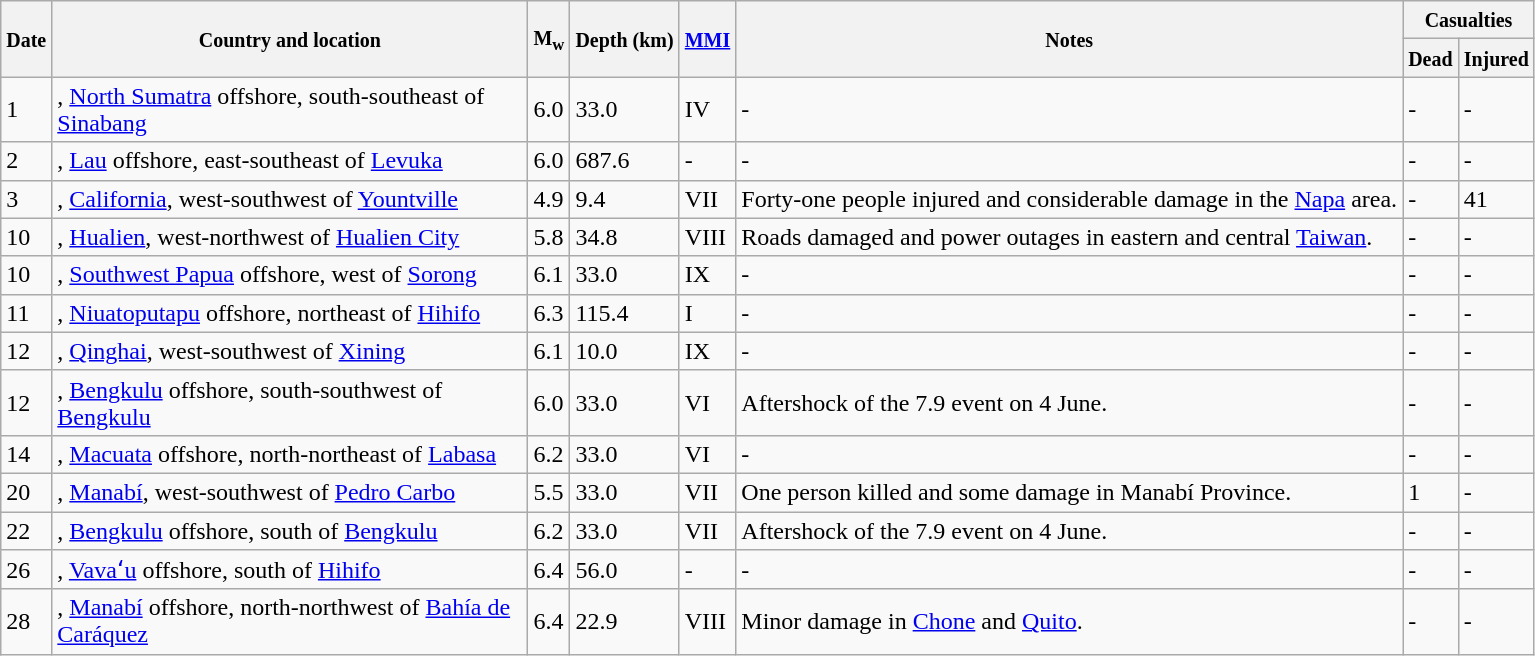<table class="wikitable sortable" style="border:1px black;  margin-left:1em;">
<tr>
<th rowspan="2"><small>Date</small></th>
<th rowspan="2" style="width: 310px"><small>Country and location</small></th>
<th rowspan="2"><small>M<sub>w</sub></small></th>
<th rowspan="2"><small>Depth (km)</small></th>
<th rowspan="2"><small><a href='#'>MMI</a></small></th>
<th rowspan="2" class="unsortable"><small>Notes</small></th>
<th colspan="2"><small>Casualties</small></th>
</tr>
<tr>
<th><small>Dead</small></th>
<th><small>Injured</small></th>
</tr>
<tr>
<td>1</td>
<td>, <a href='#'>North Sumatra</a> offshore,  south-southeast of <a href='#'>Sinabang</a></td>
<td>6.0</td>
<td>33.0</td>
<td>IV</td>
<td>-</td>
<td>-</td>
<td>-</td>
</tr>
<tr>
<td>2</td>
<td>, <a href='#'>Lau</a> offshore,  east-southeast of <a href='#'>Levuka</a></td>
<td>6.0</td>
<td>687.6</td>
<td>-</td>
<td>-</td>
<td>-</td>
<td>-</td>
</tr>
<tr>
<td>3</td>
<td>, <a href='#'>California</a>,  west-southwest of <a href='#'>Yountville</a></td>
<td>4.9</td>
<td>9.4</td>
<td>VII</td>
<td>Forty-one people injured and considerable damage in the <a href='#'>Napa</a> area.</td>
<td>-</td>
<td>41</td>
</tr>
<tr>
<td>10</td>
<td>, <a href='#'>Hualien</a>,  west-northwest of <a href='#'>Hualien City</a></td>
<td>5.8</td>
<td>34.8</td>
<td>VIII</td>
<td>Roads damaged and power outages in eastern and central <a href='#'>Taiwan</a>.</td>
<td>-</td>
<td>-</td>
</tr>
<tr>
<td>10</td>
<td>, <a href='#'>Southwest Papua</a> offshore,  west of <a href='#'>Sorong</a></td>
<td>6.1</td>
<td>33.0</td>
<td>IX</td>
<td>-</td>
<td>-</td>
<td>-</td>
</tr>
<tr>
<td>11</td>
<td>, <a href='#'>Niuatoputapu</a> offshore,  northeast of <a href='#'>Hihifo</a></td>
<td>6.3</td>
<td>115.4</td>
<td>I</td>
<td>-</td>
<td>-</td>
<td>-</td>
</tr>
<tr>
<td>12</td>
<td>, <a href='#'>Qinghai</a>,  west-southwest of <a href='#'>Xining</a></td>
<td>6.1</td>
<td>10.0</td>
<td>IX</td>
<td>-</td>
<td>-</td>
<td>-</td>
</tr>
<tr>
<td>12</td>
<td>, <a href='#'>Bengkulu</a> offshore,  south-southwest of <a href='#'>Bengkulu</a></td>
<td>6.0</td>
<td>33.0</td>
<td>VI</td>
<td>Aftershock of the 7.9 event on 4 June.</td>
<td>-</td>
<td>-</td>
</tr>
<tr>
<td>14</td>
<td>, <a href='#'>Macuata</a> offshore,  north-northeast of <a href='#'>Labasa</a></td>
<td>6.2</td>
<td>33.0</td>
<td>VI</td>
<td>-</td>
<td>-</td>
<td>-</td>
</tr>
<tr>
<td>20</td>
<td>, <a href='#'>Manabí</a>,  west-southwest of <a href='#'>Pedro Carbo</a></td>
<td>5.5</td>
<td>33.0</td>
<td>VII</td>
<td>One person killed and some damage in Manabí Province.</td>
<td>1</td>
<td>-</td>
</tr>
<tr>
<td>22</td>
<td>, <a href='#'>Bengkulu</a> offshore,  south of <a href='#'>Bengkulu</a></td>
<td>6.2</td>
<td>33.0</td>
<td>VII</td>
<td>Aftershock of the 7.9 event on 4 June.</td>
<td>-</td>
<td>-</td>
</tr>
<tr>
<td>26</td>
<td>, <a href='#'>Vavaʻu</a> offshore,  south of <a href='#'>Hihifo</a></td>
<td>6.4</td>
<td>56.0</td>
<td>-</td>
<td>-</td>
<td>-</td>
<td>-</td>
</tr>
<tr>
<td>28</td>
<td>, <a href='#'>Manabí</a> offshore,  north-northwest of <a href='#'>Bahía de Caráquez</a></td>
<td>6.4</td>
<td>22.9</td>
<td>VIII</td>
<td>Minor damage in <a href='#'>Chone</a> and <a href='#'>Quito</a>.</td>
<td>-</td>
<td>-</td>
</tr>
<tr>
</tr>
</table>
